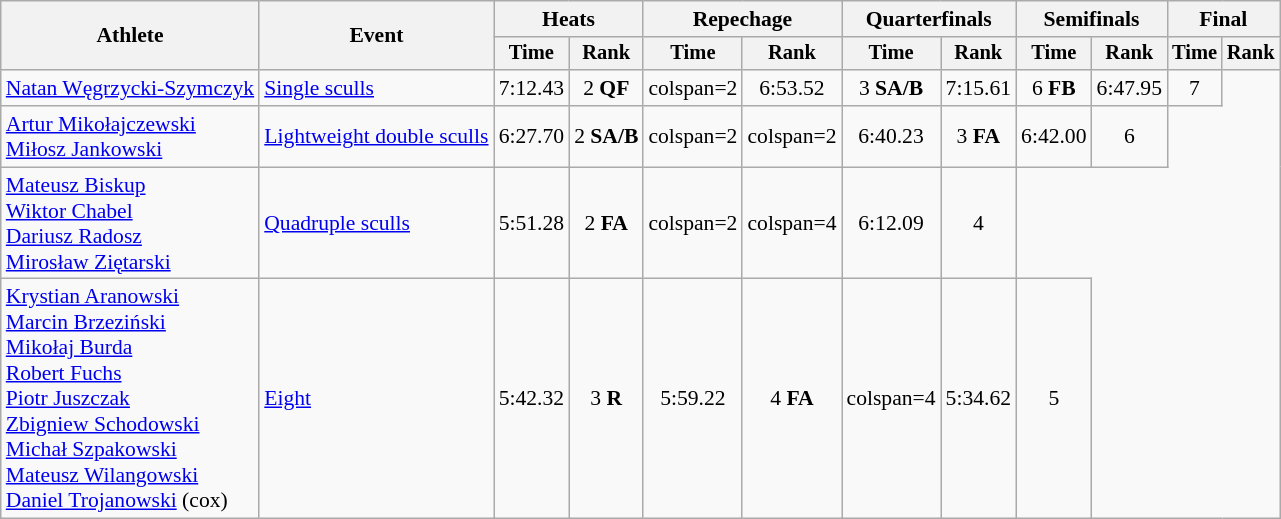<table class="wikitable" style="font-size:90%">
<tr>
<th rowspan="2">Athlete</th>
<th rowspan="2">Event</th>
<th colspan="2">Heats</th>
<th colspan="2">Repechage</th>
<th colspan="2">Quarterfinals</th>
<th colspan="2">Semifinals</th>
<th colspan="2">Final</th>
</tr>
<tr style="font-size:95%">
<th>Time</th>
<th>Rank</th>
<th>Time</th>
<th>Rank</th>
<th>Time</th>
<th>Rank</th>
<th>Time</th>
<th>Rank</th>
<th>Time</th>
<th>Rank</th>
</tr>
<tr align=center>
<td align=left><a href='#'>Natan Węgrzycki-Szymczyk</a></td>
<td align=left><a href='#'>Single sculls</a></td>
<td>7:12.43</td>
<td>2 <strong>QF</strong></td>
<td>colspan=2 </td>
<td>6:53.52</td>
<td>3 <strong>SA/B</strong></td>
<td>7:15.61</td>
<td>6 <strong>FB</strong></td>
<td>6:47.95</td>
<td>7</td>
</tr>
<tr align=center>
<td align=left><a href='#'>Artur Mikołajczewski</a><br><a href='#'>Miłosz Jankowski</a></td>
<td align=left><a href='#'>Lightweight double sculls</a></td>
<td>6:27.70</td>
<td>2 <strong>SA/B</strong></td>
<td>colspan=2 </td>
<td>colspan=2 </td>
<td>6:40.23</td>
<td>3 <strong>FA</strong></td>
<td>6:42.00</td>
<td>6</td>
</tr>
<tr align=center>
<td align=left><a href='#'>Mateusz Biskup</a><br><a href='#'>Wiktor Chabel</a><br><a href='#'>Dariusz Radosz</a><br><a href='#'>Mirosław Ziętarski</a></td>
<td align=left><a href='#'>Quadruple sculls</a></td>
<td>5:51.28</td>
<td>2 <strong>FA</strong></td>
<td>colspan=2 </td>
<td>colspan=4 </td>
<td>6:12.09</td>
<td>4</td>
</tr>
<tr align=center>
<td align=left><a href='#'>Krystian Aranowski</a><br><a href='#'>Marcin Brzeziński</a><br><a href='#'>Mikołaj Burda</a><br><a href='#'>Robert Fuchs</a><br><a href='#'>Piotr Juszczak</a><br><a href='#'>Zbigniew Schodowski</a><br><a href='#'>Michał Szpakowski</a><br><a href='#'>Mateusz Wilangowski</a><br><a href='#'>Daniel Trojanowski</a> (cox)</td>
<td align=left><a href='#'>Eight</a></td>
<td>5:42.32</td>
<td>3 <strong>R</strong></td>
<td>5:59.22</td>
<td>4 <strong>FA</strong></td>
<td>colspan=4 </td>
<td>5:34.62</td>
<td>5</td>
</tr>
</table>
